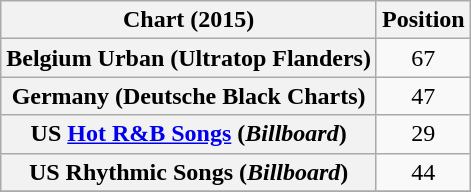<table class="wikitable sortable plainrowheaders" style="text-align:center;">
<tr>
<th>Chart (2015)</th>
<th>Position</th>
</tr>
<tr>
<th scope="row">Belgium Urban (Ultratop Flanders)</th>
<td>67</td>
</tr>
<tr>
<th scope="row">Germany (Deutsche Black Charts)</th>
<td>47</td>
</tr>
<tr>
<th scope="row">US <a href='#'>Hot R&B Songs</a> (<em>Billboard</em>)</th>
<td>29</td>
</tr>
<tr>
<th scope="row">US Rhythmic Songs (<em>Billboard</em>)</th>
<td>44</td>
</tr>
<tr>
</tr>
</table>
